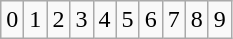<table class="wikitable">
<tr>
<td> 0</td>
<td> 1</td>
<td> 2</td>
<td> 3</td>
<td> 4</td>
<td> 5</td>
<td> 6</td>
<td> 7</td>
<td> 8</td>
<td> 9</td>
</tr>
</table>
